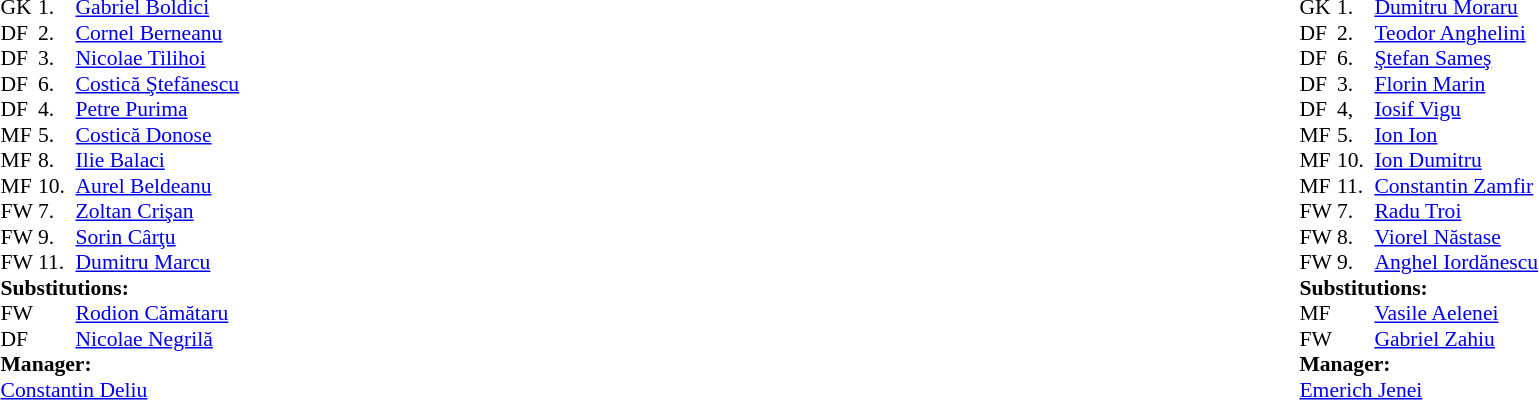<table style="width:100%;">
<tr>
<td style="vertical-align:top; width:50%;"><br><table style="font-size: 90%" cellspacing="0" cellpadding="0">
<tr>
<th width=25></th>
<th width=25></th>
</tr>
<tr>
<td>GK</td>
<td>1.</td>
<td> <a href='#'>Gabriel Boldici</a></td>
</tr>
<tr>
<td>DF</td>
<td>2.</td>
<td> <a href='#'>Cornel Berneanu</a></td>
</tr>
<tr>
<td>DF</td>
<td>3.</td>
<td> <a href='#'>Nicolae Tilihoi</a></td>
</tr>
<tr>
<td>DF</td>
<td>6.</td>
<td> <a href='#'>Costică Ştefănescu</a></td>
</tr>
<tr>
<td>DF</td>
<td>4.</td>
<td> <a href='#'>Petre Purima</a></td>
</tr>
<tr>
<td>MF</td>
<td>5.</td>
<td> <a href='#'>Costică Donose</a></td>
</tr>
<tr>
<td>MF</td>
<td>8.</td>
<td> <a href='#'>Ilie Balaci</a></td>
</tr>
<tr>
<td>MF</td>
<td>10.</td>
<td> <a href='#'>Aurel Beldeanu</a></td>
</tr>
<tr>
<td>FW</td>
<td>7.</td>
<td> <a href='#'>Zoltan Crişan</a> </td>
</tr>
<tr>
<td>FW</td>
<td>9.</td>
<td> <a href='#'>Sorin Cârţu</a></td>
</tr>
<tr>
<td>FW</td>
<td>11.</td>
<td> <a href='#'>Dumitru Marcu</a> </td>
</tr>
<tr>
<td colspan=3><strong>Substitutions:</strong></td>
</tr>
<tr>
<td>FW</td>
<td></td>
<td> <a href='#'>Rodion Cămătaru</a> </td>
</tr>
<tr>
<td>DF</td>
<td></td>
<td> <a href='#'>Nicolae Negrilă</a> </td>
</tr>
<tr>
<td colspan=3><strong>Manager:</strong></td>
</tr>
<tr>
<td colspan=4> <a href='#'>Constantin Deliu</a></td>
</tr>
</table>
</td>
<td valign="top"></td>
<td style="vertical-align:top; width:50%;"><br><table cellspacing="0" cellpadding="0" style="font-size:90%; margin:auto;">
<tr>
<th width=25></th>
<th width=25></th>
</tr>
<tr>
<td>GK</td>
<td>1.</td>
<td> <a href='#'>Dumitru Moraru</a></td>
</tr>
<tr>
<td>DF</td>
<td>2.</td>
<td> <a href='#'>Teodor Anghelini</a></td>
</tr>
<tr>
<td>DF</td>
<td>6.</td>
<td> <a href='#'>Ştefan Sameş</a></td>
</tr>
<tr>
<td>DF</td>
<td>3.</td>
<td> <a href='#'>Florin Marin</a></td>
</tr>
<tr>
<td>DF</td>
<td>4,</td>
<td> <a href='#'>Iosif Vigu</a></td>
</tr>
<tr>
<td>MF</td>
<td>5.</td>
<td> <a href='#'>Ion Ion</a></td>
</tr>
<tr>
<td>MF</td>
<td>10.</td>
<td> <a href='#'>Ion Dumitru</a> </td>
</tr>
<tr>
<td>MF</td>
<td>11.</td>
<td> <a href='#'>Constantin Zamfir</a></td>
</tr>
<tr>
<td>FW</td>
<td>7.</td>
<td> <a href='#'>Radu Troi</a> </td>
</tr>
<tr>
<td>FW</td>
<td>8.</td>
<td> <a href='#'>Viorel Năstase</a></td>
</tr>
<tr>
<td>FW</td>
<td>9.</td>
<td> <a href='#'>Anghel Iordănescu</a></td>
</tr>
<tr>
<td colspan=3><strong>Substitutions:</strong></td>
</tr>
<tr>
<td>MF</td>
<td></td>
<td> <a href='#'>Vasile Aelenei</a> </td>
</tr>
<tr>
<td>FW</td>
<td></td>
<td> <a href='#'>Gabriel Zahiu</a> </td>
</tr>
<tr>
<td colspan=3><strong>Manager:</strong></td>
</tr>
<tr>
<td colspan=4> <a href='#'>Emerich Jenei</a></td>
</tr>
</table>
</td>
</tr>
</table>
